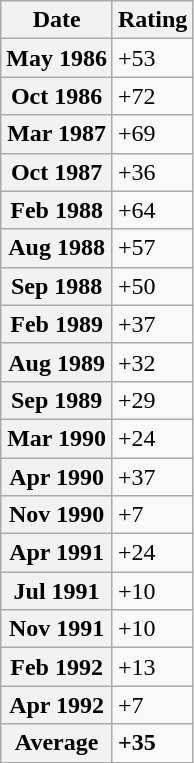<table class="wikitable sortable plainrowheaders">
<tr>
<th scope="col" class="unsortable">Date</th>
<th scope="col">Rating</th>
</tr>
<tr>
<th scope="row">May 1986</th>
<td>+53</td>
</tr>
<tr>
<th scope="row">Oct 1986</th>
<td>+72</td>
</tr>
<tr>
<th scope="row">Mar 1987</th>
<td>+69</td>
</tr>
<tr>
<th scope="row">Oct 1987</th>
<td>+36</td>
</tr>
<tr>
<th scope="row">Feb 1988</th>
<td>+64</td>
</tr>
<tr>
<th scope="row">Aug 1988</th>
<td>+57</td>
</tr>
<tr>
<th scope="row">Sep 1988</th>
<td>+50</td>
</tr>
<tr>
<th scope="row">Feb 1989</th>
<td>+37</td>
</tr>
<tr>
<th scope="row">Aug 1989</th>
<td>+32</td>
</tr>
<tr>
<th scope="row">Sep 1989</th>
<td>+29</td>
</tr>
<tr>
<th scope="row">Mar 1990</th>
<td>+24</td>
</tr>
<tr>
<th scope="row">Apr 1990</th>
<td>+37</td>
</tr>
<tr>
<th scope="row">Nov 1990</th>
<td>+7</td>
</tr>
<tr>
<th scope="row">Apr 1991</th>
<td>+24</td>
</tr>
<tr>
<th scope="row">Jul 1991</th>
<td>+10</td>
</tr>
<tr>
<th scope="row">Nov 1991</th>
<td>+10</td>
</tr>
<tr>
<th scope="row">Feb 1992</th>
<td>+13</td>
</tr>
<tr>
<th scope="row">Apr 1992</th>
<td>+7</td>
</tr>
<tr class="sortbottom">
<th scope="row"><strong>Average</strong></th>
<td><strong>+35</strong></td>
</tr>
</table>
